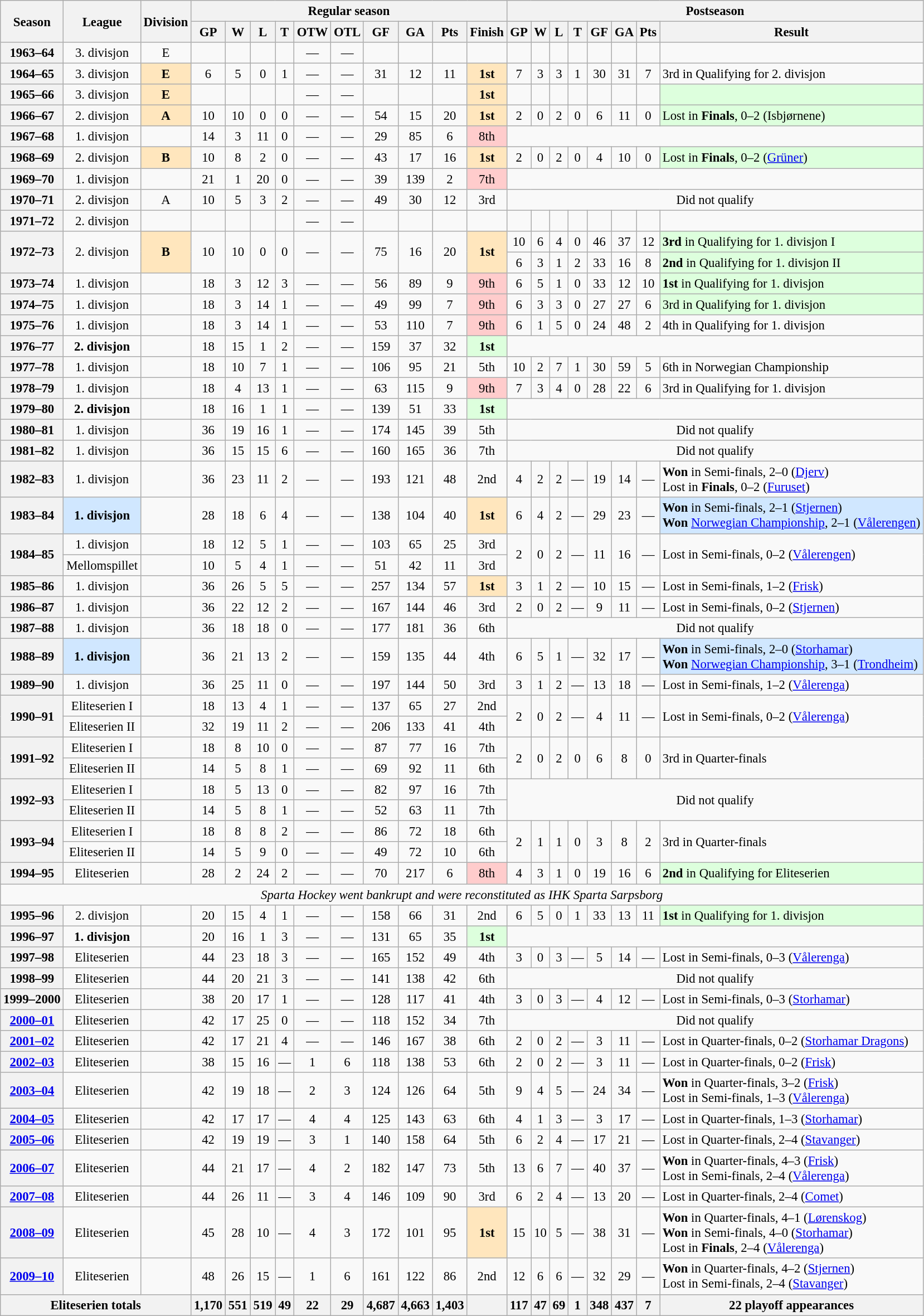<table class="wikitable" style="text-align: center; font-size: 95%">
<tr>
<th rowspan="2">Season</th>
<th rowspan="2">League</th>
<th rowspan="2">Division</th>
<th colspan="10">Regular season</th>
<th colspan="8">Postseason</th>
</tr>
<tr>
<th>GP</th>
<th>W</th>
<th>L</th>
<th>T</th>
<th>OTW</th>
<th>OTL</th>
<th>GF</th>
<th>GA</th>
<th>Pts</th>
<th>Finish</th>
<th>GP</th>
<th>W</th>
<th>L</th>
<th>T</th>
<th>GF</th>
<th>GA</th>
<th>Pts</th>
<th>Result</th>
</tr>
<tr>
<th>1963–64</th>
<td>3. divisjon</td>
<td>E</td>
<td></td>
<td></td>
<td></td>
<td></td>
<td>—</td>
<td>—</td>
<td></td>
<td></td>
<td></td>
<td></td>
<td></td>
<td></td>
<td></td>
<td></td>
<td></td>
<td></td>
<td></td>
<td align="left"></td>
</tr>
<tr>
<th>1964–65</th>
<td>3. divisjon</td>
<td bgcolor="#FFE6BD"><strong>E</strong></td>
<td>6</td>
<td>5</td>
<td>0</td>
<td>1</td>
<td>—</td>
<td>—</td>
<td>31</td>
<td>12</td>
<td>11</td>
<td bgcolor="#FFE6BD"><strong>1st</strong></td>
<td>7</td>
<td>3</td>
<td>3</td>
<td>1</td>
<td>30</td>
<td>31</td>
<td>7</td>
<td align="left">3rd in Qualifying for 2. divisjon</td>
</tr>
<tr>
<th>1965–66</th>
<td>3. divisjon</td>
<td bgcolor="#FFE6BD"><strong>E</strong></td>
<td></td>
<td></td>
<td></td>
<td></td>
<td>—</td>
<td>—</td>
<td></td>
<td></td>
<td></td>
<td bgcolor="#FFE6BD"><strong>1st</strong></td>
<td></td>
<td></td>
<td></td>
<td></td>
<td></td>
<td></td>
<td></td>
<td align="left" bgcolor="#ddffdd"></td>
</tr>
<tr>
<th>1966–67</th>
<td>2. divisjon</td>
<td bgcolor="#FFE6BD"><strong>A</strong></td>
<td>10</td>
<td>10</td>
<td>0</td>
<td>0</td>
<td>—</td>
<td>—</td>
<td>54</td>
<td>15</td>
<td>20</td>
<td bgcolor="#FFE6BD"><strong>1st</strong></td>
<td>2</td>
<td>0</td>
<td>2</td>
<td>0</td>
<td>6</td>
<td>11</td>
<td>0</td>
<td align="left" bgcolor="#ddffdd">Lost in <strong>Finals</strong>, 0–2 (Isbjørnene)</td>
</tr>
<tr>
<th>1967–68</th>
<td>1. divisjon</td>
<td></td>
<td>14</td>
<td>3</td>
<td>11</td>
<td>0</td>
<td>—</td>
<td>—</td>
<td>29</td>
<td>85</td>
<td>6</td>
<td bgcolor="#FFCCCC">8th</td>
<td colspan="8"></td>
</tr>
<tr>
<th>1968–69</th>
<td>2. divisjon</td>
<td bgcolor="#FFE6BD"><strong>B</strong></td>
<td>10</td>
<td>8</td>
<td>2</td>
<td>0</td>
<td>—</td>
<td>—</td>
<td>43</td>
<td>17</td>
<td>16</td>
<td bgcolor="#FFE6BD"><strong>1st</strong></td>
<td>2</td>
<td>0</td>
<td>2</td>
<td>0</td>
<td>4</td>
<td>10</td>
<td>0</td>
<td align="left" bgcolor="#ddffdd">Lost in <strong>Finals</strong>, 0–2 (<a href='#'>Grüner</a>)</td>
</tr>
<tr>
<th>1969–70</th>
<td>1. divisjon</td>
<td></td>
<td>21</td>
<td>1</td>
<td>20</td>
<td>0</td>
<td>—</td>
<td>—</td>
<td>39</td>
<td>139</td>
<td>2</td>
<td bgcolor="#FFCCCC">7th</td>
<td colspan="8"></td>
</tr>
<tr>
<th>1970–71</th>
<td>2. divisjon</td>
<td>A</td>
<td>10</td>
<td>5</td>
<td>3</td>
<td>2</td>
<td>—</td>
<td>—</td>
<td>49</td>
<td>30</td>
<td>12</td>
<td>3rd</td>
<td colspan="8">Did not qualify</td>
</tr>
<tr>
<th>1971–72</th>
<td>2. divisjon</td>
<td></td>
<td></td>
<td></td>
<td></td>
<td></td>
<td>—</td>
<td>—</td>
<td></td>
<td></td>
<td></td>
<td></td>
<td></td>
<td></td>
<td></td>
<td></td>
<td></td>
<td></td>
<td></td>
<td align="left"></td>
</tr>
<tr>
<th rowspan="2">1972–73</th>
<td rowspan="2">2. divisjon</td>
<td rowspan="2" bgcolor="#FFE6BD"><strong>B</strong></td>
<td rowspan="2">10</td>
<td rowspan="2">10</td>
<td rowspan="2">0</td>
<td rowspan="2">0</td>
<td rowspan="2">—</td>
<td rowspan="2">—</td>
<td rowspan="2">75</td>
<td rowspan="2">16</td>
<td rowspan="2">20</td>
<td rowspan="2" bgcolor="#FFE6BD"><strong>1st</strong></td>
<td>10</td>
<td>6</td>
<td>4</td>
<td>0</td>
<td>46</td>
<td>37</td>
<td>12</td>
<td align="left" bgcolor="#ddffdd"><strong>3rd</strong> in Qualifying for 1. divisjon I</td>
</tr>
<tr>
<td>6</td>
<td>3</td>
<td>1</td>
<td>2</td>
<td>33</td>
<td>16</td>
<td>8</td>
<td align="left" bgcolor="#ddffdd"><strong>2nd</strong> in Qualifying for 1. divisjon II</td>
</tr>
<tr>
<th>1973–74</th>
<td>1. divisjon</td>
<td></td>
<td>18</td>
<td>3</td>
<td>12</td>
<td>3</td>
<td>—</td>
<td>—</td>
<td>56</td>
<td>89</td>
<td>9</td>
<td bgcolor="#FFCCCC">9th</td>
<td>6</td>
<td>5</td>
<td>1</td>
<td>0</td>
<td>33</td>
<td>12</td>
<td>10</td>
<td align="left" bgcolor="#ddffdd"><strong>1st</strong> in Qualifying for 1. divisjon</td>
</tr>
<tr>
<th>1974–75</th>
<td>1. divisjon</td>
<td></td>
<td>18</td>
<td>3</td>
<td>14</td>
<td>1</td>
<td>—</td>
<td>—</td>
<td>49</td>
<td>99</td>
<td>7</td>
<td bgcolor="#FFCCCC">9th</td>
<td>6</td>
<td>3</td>
<td>3</td>
<td>0</td>
<td>27</td>
<td>27</td>
<td>6</td>
<td align="left" bgcolor="#ddffdd">3rd in Qualifying for 1. divisjon</td>
</tr>
<tr>
<th>1975–76</th>
<td>1. divisjon</td>
<td></td>
<td>18</td>
<td>3</td>
<td>14</td>
<td>1</td>
<td>—</td>
<td>—</td>
<td>53</td>
<td>110</td>
<td>7</td>
<td bgcolor="#FFCCCC">9th</td>
<td>6</td>
<td>1</td>
<td>5</td>
<td>0</td>
<td>24</td>
<td>48</td>
<td>2</td>
<td align="left">4th in Qualifying for 1. divisjon</td>
</tr>
<tr>
<th>1976–77</th>
<td><strong>2. divisjon</strong></td>
<td></td>
<td>18</td>
<td>15</td>
<td>1</td>
<td>2</td>
<td>—</td>
<td>—</td>
<td>159</td>
<td>37</td>
<td>32</td>
<td bgcolor="#ddffdd"><strong>1st</strong></td>
<td colspan="8"></td>
</tr>
<tr>
<th>1977–78</th>
<td>1. divisjon</td>
<td></td>
<td>18</td>
<td>10</td>
<td>7</td>
<td>1</td>
<td>—</td>
<td>—</td>
<td>106</td>
<td>95</td>
<td>21</td>
<td>5th</td>
<td>10</td>
<td>2</td>
<td>7</td>
<td>1</td>
<td>30</td>
<td>59</td>
<td>5</td>
<td align="left">6th in Norwegian Championship</td>
</tr>
<tr>
<th>1978–79</th>
<td>1. divisjon</td>
<td></td>
<td>18</td>
<td>4</td>
<td>13</td>
<td>1</td>
<td>—</td>
<td>—</td>
<td>63</td>
<td>115</td>
<td>9</td>
<td bgcolor="#FFCCCC">9th</td>
<td>7</td>
<td>3</td>
<td>4</td>
<td>0</td>
<td>28</td>
<td>22</td>
<td>6</td>
<td align="left">3rd in Qualifying for 1. divisjon</td>
</tr>
<tr>
<th>1979–80</th>
<td><strong>2. divisjon</strong></td>
<td></td>
<td>18</td>
<td>16</td>
<td>1</td>
<td>1</td>
<td>—</td>
<td>—</td>
<td>139</td>
<td>51</td>
<td>33</td>
<td bgcolor="#ddffdd"><strong>1st</strong></td>
<td colspan="8"></td>
</tr>
<tr>
<th>1980–81</th>
<td>1. divisjon</td>
<td></td>
<td>36</td>
<td>19</td>
<td>16</td>
<td>1</td>
<td>—</td>
<td>—</td>
<td>174</td>
<td>145</td>
<td>39</td>
<td>5th</td>
<td colspan="8">Did not qualify</td>
</tr>
<tr>
<th>1981–82</th>
<td>1. divisjon</td>
<td></td>
<td>36</td>
<td>15</td>
<td>15</td>
<td>6</td>
<td>—</td>
<td>—</td>
<td>160</td>
<td>165</td>
<td>36</td>
<td>7th</td>
<td colspan="8">Did not qualify</td>
</tr>
<tr>
<th>1982–83</th>
<td>1. divisjon</td>
<td></td>
<td>36</td>
<td>23</td>
<td>11</td>
<td>2</td>
<td>—</td>
<td>—</td>
<td>193</td>
<td>121</td>
<td>48</td>
<td>2nd</td>
<td>4</td>
<td>2</td>
<td>2</td>
<td>—</td>
<td>19</td>
<td>14</td>
<td>—</td>
<td align="left"><strong>Won</strong> in Semi-finals, 2–0 (<a href='#'>Djerv</a>)<br>Lost in <strong>Finals</strong>, 0–2 (<a href='#'>Furuset</a>)</td>
</tr>
<tr>
<th>1983–84</th>
<td bgcolor="#D0E7FF"><strong>1. divisjon</strong></td>
<td></td>
<td>28</td>
<td>18</td>
<td>6</td>
<td>4</td>
<td>—</td>
<td>—</td>
<td>138</td>
<td>104</td>
<td>40</td>
<td bgcolor="#FFE6BD"><strong>1st</strong></td>
<td>6</td>
<td>4</td>
<td>2</td>
<td>—</td>
<td>29</td>
<td>23</td>
<td>—</td>
<td align="left" bgcolor="#D0E7FF"><strong>Won</strong> in Semi-finals, 2–1 (<a href='#'>Stjernen</a>)<br><strong>Won</strong> <a href='#'>Norwegian Championship</a>, 2–1 (<a href='#'>Vålerengen</a>)</td>
</tr>
<tr>
<th rowspan="2">1984–85</th>
<td>1. divisjon</td>
<td></td>
<td>18</td>
<td>12</td>
<td>5</td>
<td>1</td>
<td>—</td>
<td>—</td>
<td>103</td>
<td>65</td>
<td>25</td>
<td>3rd</td>
<td rowspan="2">2</td>
<td rowspan="2">0</td>
<td rowspan="2">2</td>
<td rowspan="2">—</td>
<td rowspan="2">11</td>
<td rowspan="2">16</td>
<td rowspan="2">—</td>
<td align="left" rowspan="2">Lost in Semi-finals, 0–2 (<a href='#'>Vålerengen</a>)</td>
</tr>
<tr>
<td>Mellomspillet</td>
<td></td>
<td>10</td>
<td>5</td>
<td>4</td>
<td>1</td>
<td>—</td>
<td>—</td>
<td>51</td>
<td>42</td>
<td>11</td>
<td>3rd</td>
</tr>
<tr>
<th>1985–86</th>
<td>1. divisjon</td>
<td></td>
<td>36</td>
<td>26</td>
<td>5</td>
<td>5</td>
<td>—</td>
<td>—</td>
<td>257</td>
<td>134</td>
<td>57</td>
<td bgcolor="#FFE6BD"><strong>1st</strong></td>
<td>3</td>
<td>1</td>
<td>2</td>
<td>—</td>
<td>10</td>
<td>15</td>
<td>—</td>
<td align="left">Lost in Semi-finals, 1–2 (<a href='#'>Frisk</a>)</td>
</tr>
<tr>
<th>1986–87</th>
<td>1. divisjon</td>
<td></td>
<td>36</td>
<td>22</td>
<td>12</td>
<td>2</td>
<td>—</td>
<td>—</td>
<td>167</td>
<td>144</td>
<td>46</td>
<td>3rd</td>
<td>2</td>
<td>0</td>
<td>2</td>
<td>—</td>
<td>9</td>
<td>11</td>
<td>—</td>
<td align="left">Lost in Semi-finals, 0–2 (<a href='#'>Stjernen</a>)</td>
</tr>
<tr>
<th>1987–88</th>
<td>1. divisjon</td>
<td></td>
<td>36</td>
<td>18</td>
<td>18</td>
<td>0</td>
<td>—</td>
<td>—</td>
<td>177</td>
<td>181</td>
<td>36</td>
<td>6th</td>
<td colspan="8">Did not qualify</td>
</tr>
<tr>
<th>1988–89</th>
<td bgcolor="#D0E7FF"><strong>1. divisjon</strong></td>
<td></td>
<td>36</td>
<td>21</td>
<td>13</td>
<td>2</td>
<td>—</td>
<td>—</td>
<td>159</td>
<td>135</td>
<td>44</td>
<td>4th</td>
<td>6</td>
<td>5</td>
<td>1</td>
<td>—</td>
<td>32</td>
<td>17</td>
<td>—</td>
<td align="left" bgcolor="#D0E7FF"><strong>Won</strong> in Semi-finals, 2–0 (<a href='#'>Storhamar</a>)<br><strong>Won</strong> <a href='#'>Norwegian Championship</a>, 3–1 (<a href='#'>Trondheim</a>)</td>
</tr>
<tr>
<th>1989–90</th>
<td>1. divisjon</td>
<td></td>
<td>36</td>
<td>25</td>
<td>11</td>
<td>0</td>
<td>—</td>
<td>—</td>
<td>197</td>
<td>144</td>
<td>50</td>
<td>3rd</td>
<td>3</td>
<td>1</td>
<td>2</td>
<td>—</td>
<td>13</td>
<td>18</td>
<td>—</td>
<td align="left">Lost in Semi-finals, 1–2 (<a href='#'>Vålerenga</a>)</td>
</tr>
<tr>
<th rowspan="2">1990–91</th>
<td>Eliteserien I</td>
<td></td>
<td>18</td>
<td>13</td>
<td>4</td>
<td>1</td>
<td>—</td>
<td>—</td>
<td>137</td>
<td>65</td>
<td>27</td>
<td>2nd</td>
<td rowspan="2">2</td>
<td rowspan="2">0</td>
<td rowspan="2">2</td>
<td rowspan="2">—</td>
<td rowspan="2">4</td>
<td rowspan="2">11</td>
<td rowspan="2">—</td>
<td align="left" rowspan="2">Lost in Semi-finals, 0–2 (<a href='#'>Vålerenga</a>)</td>
</tr>
<tr>
<td>Eliteserien II</td>
<td></td>
<td>32</td>
<td>19</td>
<td>11</td>
<td>2</td>
<td>—</td>
<td>—</td>
<td>206</td>
<td>133</td>
<td>41</td>
<td>4th</td>
</tr>
<tr>
<th rowspan="2">1991–92</th>
<td>Eliteserien I</td>
<td></td>
<td>18</td>
<td>8</td>
<td>10</td>
<td>0</td>
<td>—</td>
<td>—</td>
<td>87</td>
<td>77</td>
<td>16</td>
<td>7th</td>
<td rowspan="2">2</td>
<td rowspan="2">0</td>
<td rowspan="2">2</td>
<td rowspan="2">0</td>
<td rowspan="2">6</td>
<td rowspan="2">8</td>
<td rowspan="2">0</td>
<td align="left" rowspan="2">3rd in Quarter-finals</td>
</tr>
<tr>
<td>Eliteserien II</td>
<td></td>
<td>14</td>
<td>5</td>
<td>8</td>
<td>1</td>
<td>—</td>
<td>—</td>
<td>69</td>
<td>92</td>
<td>11</td>
<td>6th</td>
</tr>
<tr>
<th rowspan="2">1992–93</th>
<td>Eliteserien I</td>
<td></td>
<td>18</td>
<td>5</td>
<td>13</td>
<td>0</td>
<td>—</td>
<td>—</td>
<td>82</td>
<td>97</td>
<td>16</td>
<td>7th</td>
<td rowspan="2" colspan="8">Did not qualify</td>
</tr>
<tr>
<td>Eliteserien II</td>
<td></td>
<td>14</td>
<td>5</td>
<td>8</td>
<td>1</td>
<td>—</td>
<td>—</td>
<td>52</td>
<td>63</td>
<td>11</td>
<td>7th</td>
</tr>
<tr>
<th rowspan="2">1993–94</th>
<td>Eliteserien I</td>
<td></td>
<td>18</td>
<td>8</td>
<td>8</td>
<td>2</td>
<td>—</td>
<td>—</td>
<td>86</td>
<td>72</td>
<td>18</td>
<td>6th</td>
<td rowspan="2">2</td>
<td rowspan="2">1</td>
<td rowspan="2">1</td>
<td rowspan="2">0</td>
<td rowspan="2">3</td>
<td rowspan="2">8</td>
<td rowspan="2">2</td>
<td align="left" rowspan="2">3rd in Quarter-finals</td>
</tr>
<tr>
<td>Eliteserien II</td>
<td></td>
<td>14</td>
<td>5</td>
<td>9</td>
<td>0</td>
<td>—</td>
<td>—</td>
<td>49</td>
<td>72</td>
<td>10</td>
<td>6th</td>
</tr>
<tr>
<th>1994–95</th>
<td>Eliteserien</td>
<td></td>
<td>28</td>
<td>2</td>
<td>24</td>
<td>2</td>
<td>—</td>
<td>—</td>
<td>70</td>
<td>217</td>
<td>6</td>
<td bgcolor="#FFCCCC">8th</td>
<td>4</td>
<td>3</td>
<td>1</td>
<td>0</td>
<td>19</td>
<td>16</td>
<td>6</td>
<td align="left" bgcolor="#ddffdd"><strong>2nd</strong> in Qualifying for Eliteserien</td>
</tr>
<tr>
<td colspan="21"><em>Sparta Hockey went bankrupt and were reconstituted as IHK Sparta Sarpsborg</em></td>
</tr>
<tr>
<th>1995–96</th>
<td>2. divisjon</td>
<td></td>
<td>20</td>
<td>15</td>
<td>4</td>
<td>1</td>
<td>—</td>
<td>—</td>
<td>158</td>
<td>66</td>
<td>31</td>
<td>2nd</td>
<td>6</td>
<td>5</td>
<td>0</td>
<td>1</td>
<td>33</td>
<td>13</td>
<td>11</td>
<td align="left" bgcolor="#ddffdd"><strong>1st</strong> in Qualifying for 1. divisjon</td>
</tr>
<tr>
<th>1996–97</th>
<td><strong>1. divisjon</strong></td>
<td></td>
<td>20</td>
<td>16</td>
<td>1</td>
<td>3</td>
<td>—</td>
<td>—</td>
<td>131</td>
<td>65</td>
<td>35</td>
<td bgcolor="#ddffdd"><strong>1st</strong></td>
<td colspan="8"></td>
</tr>
<tr>
<th>1997–98</th>
<td>Eliteserien</td>
<td></td>
<td>44</td>
<td>23</td>
<td>18</td>
<td>3</td>
<td>—</td>
<td>—</td>
<td>165</td>
<td>152</td>
<td>49</td>
<td>4th</td>
<td>3</td>
<td>0</td>
<td>3</td>
<td>—</td>
<td>5</td>
<td>14</td>
<td>—</td>
<td align="left">Lost in Semi-finals, 0–3 (<a href='#'>Vålerenga</a>)</td>
</tr>
<tr>
<th>1998–99</th>
<td>Eliteserien</td>
<td></td>
<td>44</td>
<td>20</td>
<td>21</td>
<td>3</td>
<td>—</td>
<td>—</td>
<td>141</td>
<td>138</td>
<td>42</td>
<td>6th</td>
<td colspan="8">Did not qualify</td>
</tr>
<tr>
<th>1999–2000</th>
<td>Eliteserien</td>
<td></td>
<td>38</td>
<td>20</td>
<td>17</td>
<td>1</td>
<td>—</td>
<td>—</td>
<td>128</td>
<td>117</td>
<td>41</td>
<td>4th</td>
<td>3</td>
<td>0</td>
<td>3</td>
<td>—</td>
<td>4</td>
<td>12</td>
<td>—</td>
<td align="left">Lost in Semi-finals, 0–3 (<a href='#'>Storhamar</a>)</td>
</tr>
<tr>
<th><a href='#'>2000–01</a></th>
<td>Eliteserien</td>
<td></td>
<td>42</td>
<td>17</td>
<td>25</td>
<td>0</td>
<td>—</td>
<td>—</td>
<td>118</td>
<td>152</td>
<td>34</td>
<td>7th</td>
<td colspan="8">Did not qualify</td>
</tr>
<tr>
<th><a href='#'>2001–02</a></th>
<td>Eliteserien</td>
<td></td>
<td>42</td>
<td>17</td>
<td>21</td>
<td>4</td>
<td>—</td>
<td>—</td>
<td>146</td>
<td>167</td>
<td>38</td>
<td>6th</td>
<td>2</td>
<td>0</td>
<td>2</td>
<td>—</td>
<td>3</td>
<td>11</td>
<td>—</td>
<td align="left">Lost in Quarter-finals, 0–2 (<a href='#'>Storhamar Dragons</a>)</td>
</tr>
<tr>
<th><a href='#'>2002–03</a></th>
<td>Eliteserien</td>
<td></td>
<td>38</td>
<td>15</td>
<td>16</td>
<td>—</td>
<td>1</td>
<td>6</td>
<td>118</td>
<td>138</td>
<td>53</td>
<td>6th</td>
<td>2</td>
<td>0</td>
<td>2</td>
<td>—</td>
<td>3</td>
<td>11</td>
<td>—</td>
<td align="left">Lost in Quarter-finals, 0–2 (<a href='#'>Frisk</a>)</td>
</tr>
<tr>
<th><a href='#'>2003–04</a></th>
<td>Eliteserien</td>
<td></td>
<td>42</td>
<td>19</td>
<td>18</td>
<td>—</td>
<td>2</td>
<td>3</td>
<td>124</td>
<td>126</td>
<td>64</td>
<td>5th</td>
<td>9</td>
<td>4</td>
<td>5</td>
<td>—</td>
<td>24</td>
<td>34</td>
<td>—</td>
<td align="left"><strong>Won</strong> in Quarter-finals, 3–2 (<a href='#'>Frisk</a>)<br>Lost in Semi-finals, 1–3 (<a href='#'>Vålerenga</a>)</td>
</tr>
<tr>
<th><a href='#'>2004–05</a></th>
<td>Eliteserien</td>
<td></td>
<td>42</td>
<td>17</td>
<td>17</td>
<td>—</td>
<td>4</td>
<td>4</td>
<td>125</td>
<td>143</td>
<td>63</td>
<td>6th</td>
<td>4</td>
<td>1</td>
<td>3</td>
<td>—</td>
<td>3</td>
<td>17</td>
<td>—</td>
<td align="left">Lost in Quarter-finals, 1–3 (<a href='#'>Storhamar</a>)</td>
</tr>
<tr>
<th><a href='#'>2005–06</a></th>
<td>Eliteserien</td>
<td></td>
<td>42</td>
<td>19</td>
<td>19</td>
<td>—</td>
<td>3</td>
<td>1</td>
<td>140</td>
<td>158</td>
<td>64</td>
<td>5th</td>
<td>6</td>
<td>2</td>
<td>4</td>
<td>—</td>
<td>17</td>
<td>21</td>
<td>—</td>
<td align="left">Lost in Quarter-finals, 2–4 (<a href='#'>Stavanger</a>)</td>
</tr>
<tr>
<th><a href='#'>2006–07</a></th>
<td>Eliteserien</td>
<td></td>
<td>44</td>
<td>21</td>
<td>17</td>
<td>—</td>
<td>4</td>
<td>2</td>
<td>182</td>
<td>147</td>
<td>73</td>
<td>5th</td>
<td>13</td>
<td>6</td>
<td>7</td>
<td>—</td>
<td>40</td>
<td>37</td>
<td>—</td>
<td align="left"><strong>Won</strong> in Quarter-finals, 4–3 (<a href='#'>Frisk</a>)<br>Lost in Semi-finals, 2–4 (<a href='#'>Vålerenga</a>)</td>
</tr>
<tr>
<th><a href='#'>2007–08</a></th>
<td>Eliteserien</td>
<td></td>
<td>44</td>
<td>26</td>
<td>11</td>
<td>—</td>
<td>3</td>
<td>4</td>
<td>146</td>
<td>109</td>
<td>90</td>
<td>3rd</td>
<td>6</td>
<td>2</td>
<td>4</td>
<td>—</td>
<td>13</td>
<td>20</td>
<td>—</td>
<td align="left">Lost in Quarter-finals, 2–4 (<a href='#'>Comet</a>)</td>
</tr>
<tr>
<th><a href='#'>2008–09</a></th>
<td>Eliteserien</td>
<td></td>
<td>45</td>
<td>28</td>
<td>10</td>
<td>—</td>
<td>4</td>
<td>3</td>
<td>172</td>
<td>101</td>
<td>95</td>
<td bgcolor="#FFE6BD"><strong>1st</strong></td>
<td>15</td>
<td>10</td>
<td>5</td>
<td>—</td>
<td>38</td>
<td>31</td>
<td>—</td>
<td align="left"><strong>Won</strong> in Quarter-finals, 4–1 (<a href='#'>Lørenskog</a>)<br><strong>Won</strong> in Semi-finals, 4–0 (<a href='#'>Storhamar</a>)<br>Lost in <strong>Finals</strong>, 2–4 (<a href='#'>Vålerenga</a>)</td>
</tr>
<tr>
<th><a href='#'>2009–10</a></th>
<td>Eliteserien</td>
<td></td>
<td>48</td>
<td>26</td>
<td>15</td>
<td>—</td>
<td>1</td>
<td>6</td>
<td>161</td>
<td>122</td>
<td>86</td>
<td>2nd</td>
<td>12</td>
<td>6</td>
<td>6</td>
<td>—</td>
<td>32</td>
<td>29</td>
<td>—</td>
<td align="left"><strong>Won</strong> in Quarter-finals, 4–2 (<a href='#'>Stjernen</a>)<br>Lost in Semi-finals, 2–4 (<a href='#'>Stavanger</a>)</td>
</tr>
<tr>
<th colspan="3">Eliteserien totals</th>
<th>1,170</th>
<th>551</th>
<th>519</th>
<th>49</th>
<th>22</th>
<th>29</th>
<th>4,687</th>
<th>4,663</th>
<th>1,403</th>
<th></th>
<th>117</th>
<th>47</th>
<th>69</th>
<th>1</th>
<th>348</th>
<th>437</th>
<th>7</th>
<th>22 playoff appearances</th>
</tr>
</table>
